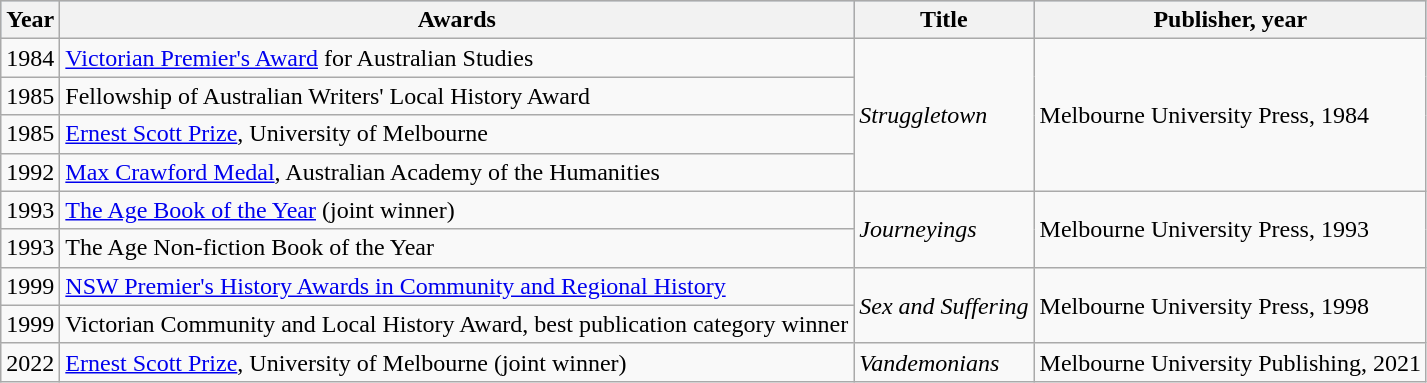<table class="wikitable">
<tr style="background:#b0c4de; text-align:center;">
<th>Year</th>
<th>Awards</th>
<th>Title</th>
<th>Publisher, year</th>
</tr>
<tr>
<td>1984</td>
<td><a href='#'>Victorian Premier's Award</a> for Australian Studies</td>
<td rowspan=4><em>Struggletown</em></td>
<td rowspan=4>Melbourne University Press, 1984</td>
</tr>
<tr>
<td>1985</td>
<td>Fellowship of Australian Writers' Local History Award</td>
</tr>
<tr>
<td>1985</td>
<td><a href='#'>Ernest Scott Prize</a>, University of Melbourne</td>
</tr>
<tr>
<td>1992</td>
<td><a href='#'>Max Crawford Medal</a>, Australian Academy of the Humanities</td>
</tr>
<tr>
<td>1993</td>
<td><a href='#'>The Age Book of the Year</a> (joint winner)</td>
<td rowspan=2><em>Journeyings</em></td>
<td rowspan=2>Melbourne University Press, 1993</td>
</tr>
<tr>
<td>1993</td>
<td>The Age Non-fiction Book of the Year</td>
</tr>
<tr>
<td>1999</td>
<td><a href='#'>NSW Premier's History Awards in Community and Regional History</a></td>
<td rowspan=2><em>Sex and Suffering</em></td>
<td rowspan=2>Melbourne University Press, 1998</td>
</tr>
<tr>
<td>1999</td>
<td>Victorian Community and Local History Award, best publication category winner</td>
</tr>
<tr>
<td>2022</td>
<td><a href='#'>Ernest Scott Prize</a>, University of Melbourne (joint winner)</td>
<td><em>Vandemonians</em></td>
<td>Melbourne University Publishing, 2021</td>
</tr>
</table>
